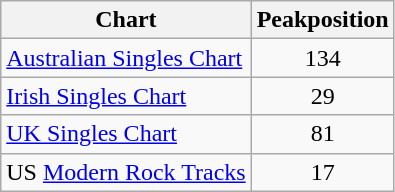<table class="wikitable">
<tr>
<th>Chart</th>
<th>Peakposition</th>
</tr>
<tr>
<td><a href='#'>Australian Singles Chart</a></td>
<td align="center">134</td>
</tr>
<tr>
<td><a href='#'>Irish Singles Chart</a></td>
<td align="center">29</td>
</tr>
<tr>
<td><a href='#'>UK Singles Chart</a></td>
<td align="center">81</td>
</tr>
<tr>
<td>US <a href='#'>Modern Rock Tracks</a></td>
<td align="center">17</td>
</tr>
</table>
